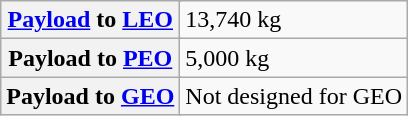<table class="wikitable">
<tr>
<th colspan="2"><a href='#'>Payload</a> to <a href='#'>LEO</a></th>
<td>13,740 kg</td>
</tr>
<tr>
<th colspan="2">Payload to <a href='#'>PEO</a></th>
<td>5,000 kg</td>
</tr>
<tr>
<th colspan="2">Payload to <a href='#'>GEO</a></th>
<td>Not designed for GEO</td>
</tr>
</table>
